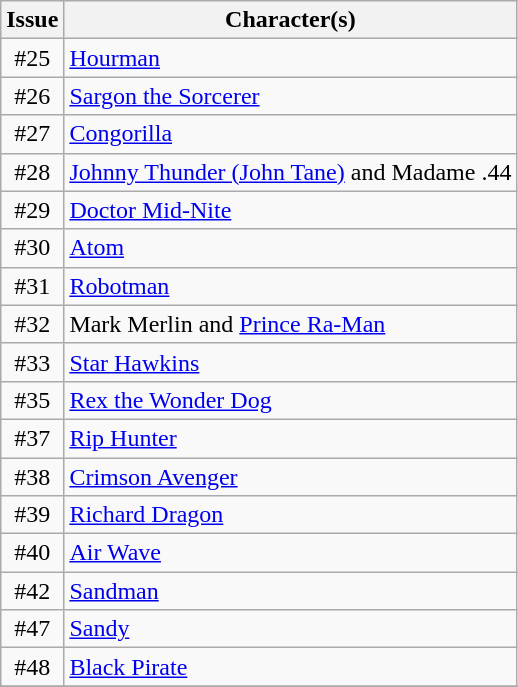<table class="sortable wikitable">
<tr>
<th>Issue</th>
<th>Character(s)</th>
</tr>
<tr>
<td align="center">#25</td>
<td><a href='#'>Hourman</a></td>
</tr>
<tr>
<td align="center">#26</td>
<td><a href='#'>Sargon the Sorcerer</a></td>
</tr>
<tr>
<td align="center">#27</td>
<td><a href='#'>Congorilla</a></td>
</tr>
<tr>
<td align="center">#28</td>
<td><a href='#'>Johnny Thunder (John Tane)</a> and Madame .44</td>
</tr>
<tr>
<td align="center">#29</td>
<td><a href='#'>Doctor Mid-Nite</a></td>
</tr>
<tr>
<td align="center">#30</td>
<td><a href='#'>Atom</a></td>
</tr>
<tr>
<td align="center">#31</td>
<td><a href='#'>Robotman</a></td>
</tr>
<tr>
<td align="center">#32</td>
<td>Mark Merlin and <a href='#'>Prince Ra-Man</a></td>
</tr>
<tr>
<td align="center">#33</td>
<td><a href='#'>Star Hawkins</a></td>
</tr>
<tr>
<td align="center">#35</td>
<td><a href='#'>Rex the Wonder Dog</a></td>
</tr>
<tr>
<td align="center">#37</td>
<td><a href='#'>Rip Hunter</a></td>
</tr>
<tr>
<td align="center">#38</td>
<td><a href='#'>Crimson Avenger</a></td>
</tr>
<tr>
<td align="center">#39</td>
<td><a href='#'>Richard Dragon</a></td>
</tr>
<tr>
<td align="center">#40</td>
<td><a href='#'>Air Wave</a></td>
</tr>
<tr>
<td align="center">#42</td>
<td><a href='#'>Sandman</a></td>
</tr>
<tr>
<td align="center">#47</td>
<td><a href='#'>Sandy</a></td>
</tr>
<tr>
<td align="center">#48</td>
<td><a href='#'>Black Pirate</a></td>
</tr>
<tr>
</tr>
</table>
